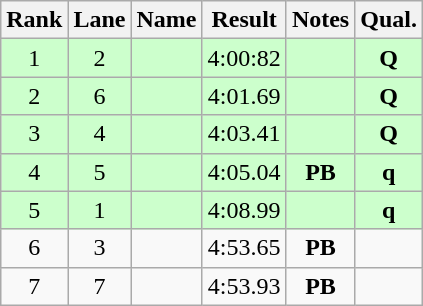<table class="wikitable" style="text-align:center">
<tr>
<th>Rank</th>
<th>Lane</th>
<th>Name</th>
<th>Result</th>
<th>Notes</th>
<th>Qual.</th>
</tr>
<tr bgcolor=ccffcc>
<td>1</td>
<td>2</td>
<td align="left"></td>
<td>4:00:82</td>
<td></td>
<td><strong>Q</strong></td>
</tr>
<tr bgcolor=ccffcc>
<td>2</td>
<td>6</td>
<td align="left"></td>
<td>4:01.69</td>
<td></td>
<td><strong>Q</strong></td>
</tr>
<tr bgcolor=ccffcc>
<td>3</td>
<td>4</td>
<td align="left"></td>
<td>4:03.41</td>
<td></td>
<td><strong>Q</strong></td>
</tr>
<tr bgcolor=ccffcc>
<td>4</td>
<td>5</td>
<td align="left"></td>
<td>4:05.04</td>
<td><strong>PB</strong></td>
<td><strong>q</strong></td>
</tr>
<tr bgcolor=ccffcc>
<td>5</td>
<td>1</td>
<td align="left"></td>
<td>4:08.99</td>
<td></td>
<td><strong>q</strong></td>
</tr>
<tr>
<td>6</td>
<td>3</td>
<td align="left"></td>
<td>4:53.65</td>
<td><strong>PB</strong></td>
<td></td>
</tr>
<tr>
<td>7</td>
<td>7</td>
<td align="left"></td>
<td>4:53.93</td>
<td><strong>PB</strong></td>
<td></td>
</tr>
</table>
